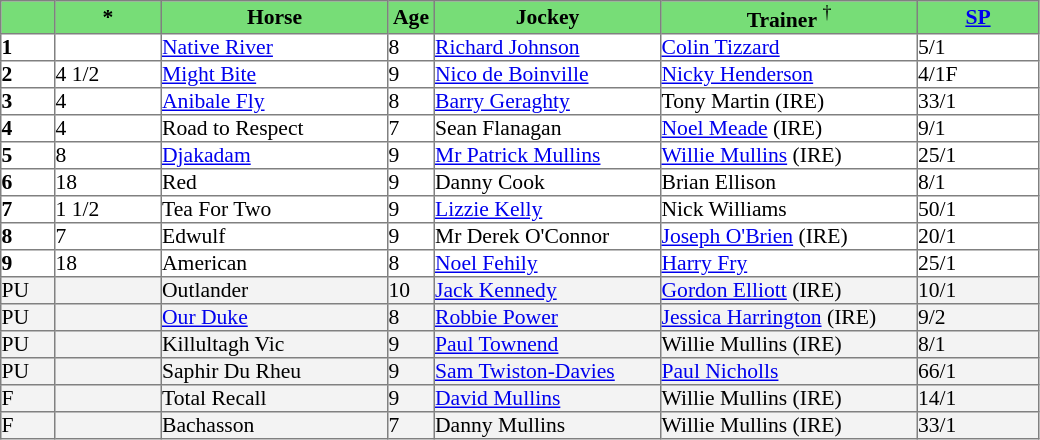<table border="1" cellpadding="0" style="border-collapse: collapse; font-size:90%">
<tr bgcolor="#77dd77" align="center">
<td width="35px"></td>
<td width="70px"><strong>*</strong></td>
<td width="150px"><strong>Horse</strong></td>
<td width="30px"><strong>Age</strong></td>
<td width="150px"><strong>Jockey</strong></td>
<td width="170px"><strong>Trainer</strong> <sup>†</sup></td>
<td width="80px"><strong><a href='#'>SP</a></strong></td>
</tr>
<tr>
<td><strong>1</strong></td>
<td></td>
<td><a href='#'>Native River</a></td>
<td>8</td>
<td><a href='#'>Richard Johnson</a></td>
<td><a href='#'>Colin Tizzard</a></td>
<td>5/1</td>
</tr>
<tr>
<td><strong>2</strong></td>
<td>4 1/2</td>
<td><a href='#'>Might Bite</a></td>
<td>9</td>
<td><a href='#'>Nico de Boinville</a></td>
<td><a href='#'>Nicky Henderson</a></td>
<td>4/1F</td>
</tr>
<tr>
<td><strong>3</strong></td>
<td>4</td>
<td><a href='#'>Anibale Fly</a></td>
<td>8</td>
<td><a href='#'>Barry Geraghty</a></td>
<td>Tony Martin (IRE)</td>
<td>33/1</td>
</tr>
<tr>
<td><strong>4</strong></td>
<td>4</td>
<td>Road to Respect</td>
<td>7</td>
<td>Sean Flanagan</td>
<td><a href='#'>Noel Meade</a> (IRE)</td>
<td>9/1</td>
</tr>
<tr>
<td><strong>5</strong></td>
<td>8</td>
<td><a href='#'>Djakadam</a></td>
<td>9</td>
<td><a href='#'>Mr Patrick Mullins</a></td>
<td><a href='#'>Willie Mullins</a> (IRE)</td>
<td>25/1</td>
</tr>
<tr>
<td><strong>6</strong></td>
<td>18</td>
<td> Red</td>
<td>9</td>
<td>Danny Cook</td>
<td>Brian Ellison</td>
<td>8/1</td>
</tr>
<tr>
<td><strong>7</strong></td>
<td>1 1/2</td>
<td>Tea For Two</td>
<td>9</td>
<td><a href='#'>Lizzie Kelly</a></td>
<td>Nick Williams</td>
<td>50/1</td>
</tr>
<tr>
<td><strong>8</strong></td>
<td>7</td>
<td>Edwulf</td>
<td>9</td>
<td>Mr Derek O'Connor</td>
<td><a href='#'>Joseph O'Brien</a> (IRE)</td>
<td>20/1</td>
</tr>
<tr>
<td><strong>9</strong></td>
<td>18</td>
<td>American</td>
<td>8</td>
<td><a href='#'>Noel Fehily</a></td>
<td><a href='#'>Harry Fry</a></td>
<td>25/1</td>
</tr>
<tr bgcolor="#f3f3f3">
<td>PU</td>
<td></td>
<td>Outlander</td>
<td>10</td>
<td><a href='#'>Jack Kennedy</a></td>
<td><a href='#'>Gordon Elliott</a> (IRE)</td>
<td>10/1</td>
</tr>
<tr bgcolor="#f3f3f3">
<td>PU</td>
<td></td>
<td><a href='#'>Our Duke</a></td>
<td>8</td>
<td><a href='#'>Robbie Power</a></td>
<td><a href='#'>Jessica Harrington</a> (IRE)</td>
<td>9/2</td>
</tr>
<tr bgcolor="#f3f3f3">
<td>PU</td>
<td></td>
<td>Killultagh Vic</td>
<td>9</td>
<td><a href='#'>Paul Townend</a></td>
<td>Willie Mullins (IRE)</td>
<td>8/1</td>
</tr>
<tr bgcolor="#f3f3f3">
<td>PU</td>
<td></td>
<td>Saphir Du Rheu</td>
<td>9</td>
<td><a href='#'>Sam Twiston-Davies</a></td>
<td><a href='#'>Paul Nicholls</a></td>
<td>66/1</td>
</tr>
<tr bgcolor="#f3f3f3">
<td>F</td>
<td></td>
<td>Total Recall</td>
<td>9</td>
<td><a href='#'>David Mullins</a></td>
<td>Willie Mullins (IRE)</td>
<td>14/1</td>
</tr>
<tr bgcolor="#f3f3f3">
<td>F</td>
<td></td>
<td>Bachasson</td>
<td>7</td>
<td>Danny Mullins</td>
<td>Willie Mullins (IRE)</td>
<td>33/1</td>
</tr>
</table>
